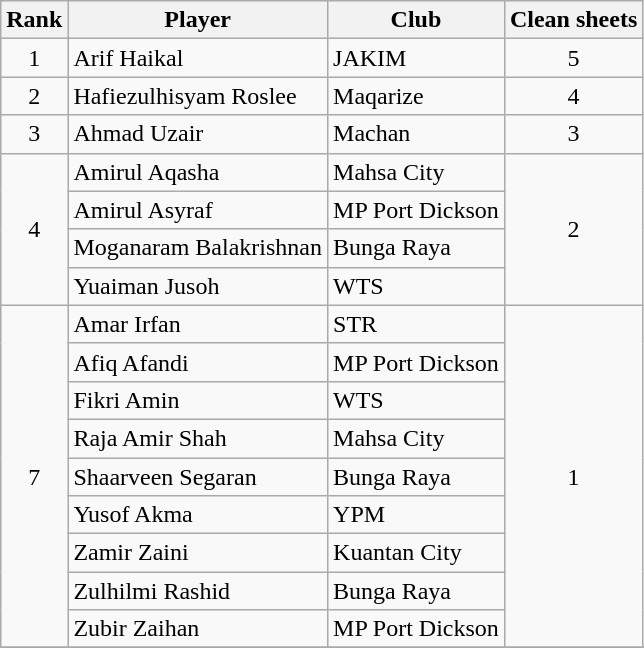<table class="wikitable" style="text-align:center">
<tr>
<th>Rank</th>
<th>Player</th>
<th>Club</th>
<th>Clean sheets</th>
</tr>
<tr>
<td rowspan=1>1</td>
<td align="left"> Arif Haikal</td>
<td align="left">JAKIM</td>
<td rowspan=1>5</td>
</tr>
<tr>
<td rowspan=1>2</td>
<td align="left"> Hafiezulhisyam Roslee</td>
<td align="left">Maqarize</td>
<td rowspan=1>4</td>
</tr>
<tr>
<td rowspan=1>3</td>
<td align="left"> Ahmad Uzair</td>
<td align="left">Machan</td>
<td rowspan=1>3</td>
</tr>
<tr>
<td rowspan=4>4</td>
<td align="left"> Amirul Aqasha</td>
<td align="left">Mahsa City</td>
<td rowspan=4>2</td>
</tr>
<tr>
<td align="left"> Amirul Asyraf</td>
<td align="left">MP Port Dickson</td>
</tr>
<tr>
<td align="left"> Moganaram Balakrishnan</td>
<td align="left">Bunga Raya</td>
</tr>
<tr>
<td style="text-align:left;"> Yuaiman Jusoh</td>
<td style="text-align:left;">WTS</td>
</tr>
<tr>
<td rowspan=9>7</td>
<td align="left"> Amar Irfan</td>
<td align="left">STR</td>
<td rowspan=9>1</td>
</tr>
<tr>
<td align="left"> Afiq Afandi</td>
<td align="left">MP Port Dickson</td>
</tr>
<tr>
<td align="left"> Fikri Amin</td>
<td align="left">WTS</td>
</tr>
<tr>
<td align="left"> Raja Amir Shah</td>
<td align="left">Mahsa City</td>
</tr>
<tr>
<td align="left"> Shaarveen Segaran</td>
<td align="left">Bunga Raya</td>
</tr>
<tr>
<td align="left"> Yusof Akma</td>
<td align="left">YPM</td>
</tr>
<tr>
<td style="text-align:left;"> Zamir Zaini</td>
<td style="text-align:left;">Kuantan City</td>
</tr>
<tr>
<td style="text-align:left;"> Zulhilmi Rashid</td>
<td style="text-align:left;">Bunga Raya</td>
</tr>
<tr>
<td align="left"> Zubir Zaihan</td>
<td align="left">MP Port Dickson</td>
</tr>
<tr>
</tr>
</table>
